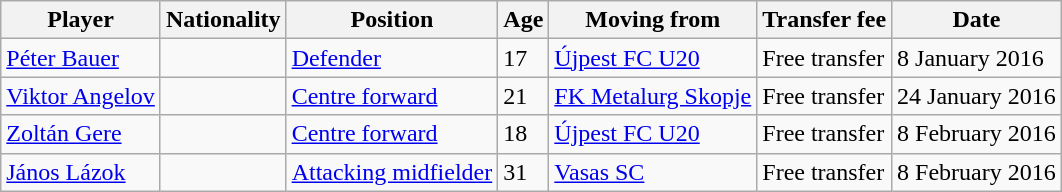<table class="wikitable">
<tr>
<th>Player</th>
<th>Nationality</th>
<th>Position</th>
<th>Age</th>
<th>Moving from</th>
<th>Transfer fee</th>
<th>Date</th>
</tr>
<tr>
<td><a href='#'>Péter Bauer</a></td>
<td></td>
<td><a href='#'>Defender</a></td>
<td>17</td>
<td> <a href='#'>Újpest FC U20</a></td>
<td>Free transfer</td>
<td>8 January 2016</td>
</tr>
<tr>
<td><a href='#'>Viktor Angelov</a></td>
<td></td>
<td><a href='#'>Centre forward</a></td>
<td>21</td>
<td> <a href='#'>FK Metalurg Skopje</a></td>
<td>Free transfer</td>
<td>24 January 2016</td>
</tr>
<tr>
<td><a href='#'>Zoltán Gere</a></td>
<td></td>
<td><a href='#'>Centre forward</a></td>
<td>18</td>
<td> <a href='#'>Újpest FC U20</a></td>
<td>Free transfer</td>
<td>8 February 2016</td>
</tr>
<tr>
<td><a href='#'>János Lázok</a></td>
<td></td>
<td><a href='#'>Attacking midfielder</a></td>
<td>31</td>
<td> <a href='#'>Vasas SC</a></td>
<td>Free transfer</td>
<td>8 February 2016</td>
</tr>
</table>
